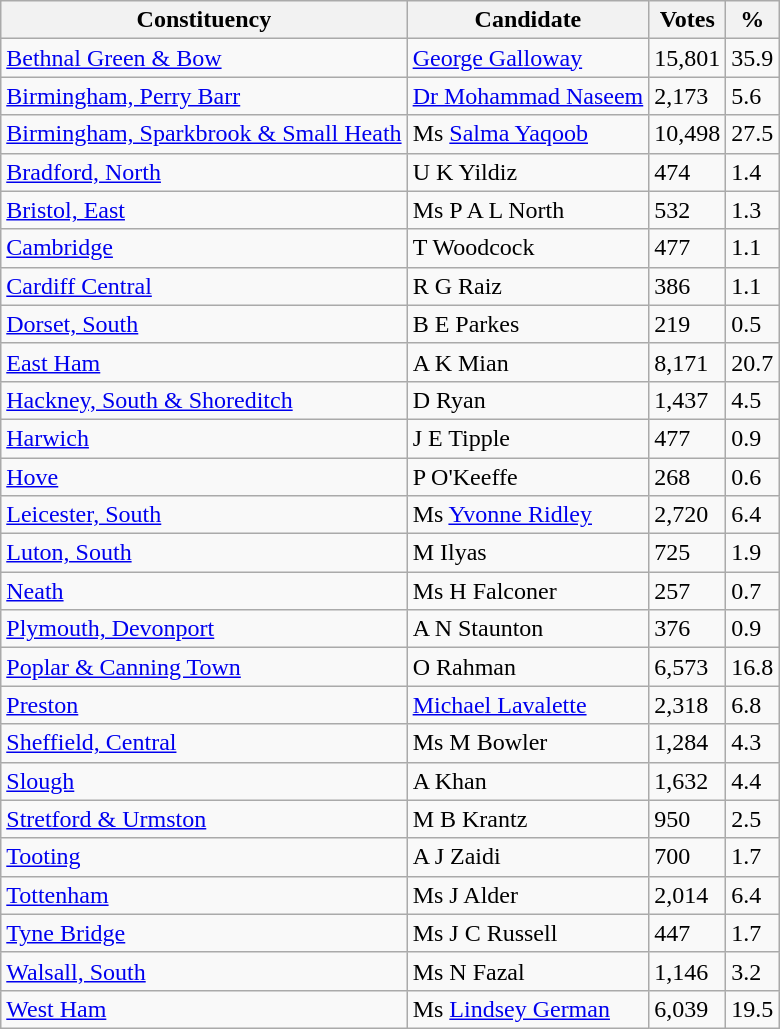<table class="wikitable">
<tr>
<th>Constituency</th>
<th>Candidate</th>
<th>Votes</th>
<th>%</th>
</tr>
<tr>
<td><a href='#'>Bethnal Green & Bow</a></td>
<td><a href='#'>George Galloway</a></td>
<td>15,801</td>
<td>35.9</td>
</tr>
<tr>
<td><a href='#'>Birmingham, Perry Barr</a></td>
<td><a href='#'>Dr Mohammad Naseem</a></td>
<td>2,173</td>
<td>5.6</td>
</tr>
<tr>
<td><a href='#'>Birmingham, Sparkbrook & Small Heath</a></td>
<td>Ms <a href='#'>Salma Yaqoob</a></td>
<td>10,498</td>
<td>27.5</td>
</tr>
<tr>
<td><a href='#'>Bradford, North</a></td>
<td>U K Yildiz</td>
<td>474</td>
<td>1.4</td>
</tr>
<tr>
<td><a href='#'>Bristol, East</a></td>
<td>Ms P A L North</td>
<td>532</td>
<td>1.3</td>
</tr>
<tr>
<td><a href='#'>Cambridge</a></td>
<td>T Woodcock</td>
<td>477</td>
<td>1.1</td>
</tr>
<tr>
<td><a href='#'>Cardiff Central</a></td>
<td>R G Raiz</td>
<td>386</td>
<td>1.1</td>
</tr>
<tr>
<td><a href='#'>Dorset, South</a></td>
<td>B E  Parkes</td>
<td>219</td>
<td>0.5</td>
</tr>
<tr>
<td><a href='#'>East Ham</a></td>
<td>A K Mian</td>
<td>8,171</td>
<td>20.7</td>
</tr>
<tr>
<td><a href='#'>Hackney, South & Shoreditch</a></td>
<td>D Ryan</td>
<td>1,437</td>
<td>4.5</td>
</tr>
<tr>
<td><a href='#'>Harwich</a></td>
<td>J E Tipple</td>
<td>477</td>
<td>0.9</td>
</tr>
<tr>
<td><a href='#'>Hove</a></td>
<td>P O'Keeffe</td>
<td>268</td>
<td>0.6</td>
</tr>
<tr>
<td><a href='#'>Leicester, South</a></td>
<td>Ms <a href='#'>Yvonne Ridley</a></td>
<td>2,720</td>
<td>6.4</td>
</tr>
<tr>
<td><a href='#'>Luton, South</a></td>
<td>M Ilyas</td>
<td>725</td>
<td>1.9</td>
</tr>
<tr>
<td><a href='#'>Neath</a></td>
<td>Ms H Falconer</td>
<td>257</td>
<td>0.7</td>
</tr>
<tr>
<td><a href='#'>Plymouth, Devonport</a></td>
<td>A N Staunton</td>
<td>376</td>
<td>0.9</td>
</tr>
<tr>
<td><a href='#'>Poplar & Canning Town</a></td>
<td>O Rahman</td>
<td>6,573</td>
<td>16.8</td>
</tr>
<tr>
<td><a href='#'>Preston</a></td>
<td><a href='#'>Michael Lavalette</a></td>
<td>2,318</td>
<td>6.8</td>
</tr>
<tr>
<td><a href='#'>Sheffield, Central</a></td>
<td>Ms M Bowler</td>
<td>1,284</td>
<td>4.3</td>
</tr>
<tr>
<td><a href='#'>Slough</a></td>
<td>A Khan</td>
<td>1,632</td>
<td>4.4</td>
</tr>
<tr>
<td><a href='#'>Stretford & Urmston</a></td>
<td>M B Krantz</td>
<td>950</td>
<td>2.5</td>
</tr>
<tr>
<td><a href='#'>Tooting</a></td>
<td>A J Zaidi</td>
<td>700</td>
<td>1.7</td>
</tr>
<tr>
<td><a href='#'>Tottenham</a></td>
<td>Ms J Alder</td>
<td>2,014</td>
<td>6.4</td>
</tr>
<tr>
<td><a href='#'>Tyne Bridge</a></td>
<td>Ms J C Russell</td>
<td>447</td>
<td>1.7</td>
</tr>
<tr>
<td><a href='#'>Walsall, South</a></td>
<td>Ms N Fazal</td>
<td>1,146</td>
<td>3.2</td>
</tr>
<tr>
<td><a href='#'>West Ham</a></td>
<td>Ms <a href='#'>Lindsey German</a></td>
<td>6,039</td>
<td>19.5</td>
</tr>
</table>
